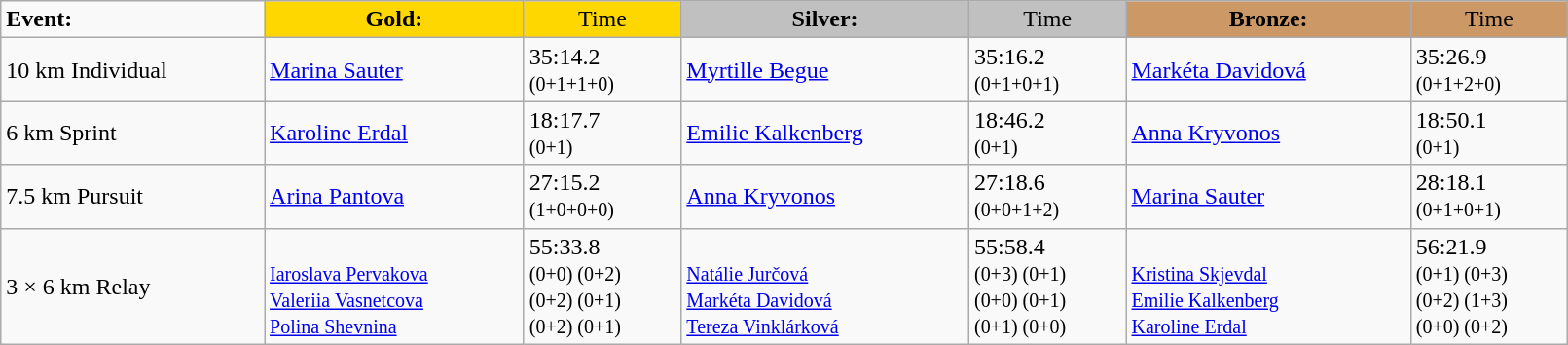<table class="wikitable" width=85%>
<tr>
<td><strong>Event:</strong></td>
<td style="text-align:center;background-color:gold;"><strong>Gold:</strong></td>
<td style="text-align:center;background-color:gold;">Time</td>
<td style="text-align:center;background-color:silver;"><strong>Silver:</strong></td>
<td style="text-align:center;background-color:silver;">Time</td>
<td style="text-align:center;background-color:#CC9966;"><strong>Bronze:</strong></td>
<td style="text-align:center;background-color:#CC9966;">Time</td>
</tr>
<tr>
<td>10 km Individual<br><em></em></td>
<td><a href='#'>Marina Sauter</a><br><small></small></td>
<td>35:14.2<br><small>(0+1+1+0)</small></td>
<td><a href='#'>Myrtille Begue</a><br><small></small></td>
<td>35:16.2<br><small>(0+1+0+1)</small></td>
<td><a href='#'>Markéta Davidová</a><br><small></small></td>
<td>35:26.9<br><small>(0+1+2+0)</small></td>
</tr>
<tr>
<td>6 km Sprint<br><em></em></td>
<td><a href='#'>Karoline Erdal</a><br><small></small></td>
<td>18:17.7<br><small>(0+1)</small></td>
<td><a href='#'>Emilie Kalkenberg</a><br><small></small></td>
<td>18:46.2<br><small>(0+1)</small></td>
<td><a href='#'>Anna Kryvonos</a><br><small></small></td>
<td>18:50.1<br><small>(0+1)</small></td>
</tr>
<tr>
<td>7.5 km Pursuit<br><em></em></td>
<td><a href='#'>Arina Pantova</a><br><small></small></td>
<td>27:15.2<br><small>(1+0+0+0)</small></td>
<td><a href='#'>Anna Kryvonos</a><br><small></small></td>
<td>27:18.6<br><small>(0+0+1+2)</small></td>
<td><a href='#'>Marina Sauter</a><br><small></small></td>
<td>28:18.1<br><small>(0+1+0+1)</small></td>
</tr>
<tr>
<td>3 × 6 km Relay<br><em></em></td>
<td> <br><small><a href='#'>Iaroslava Pervakova</a><br><a href='#'>Valeriia Vasnetcova</a><br><a href='#'>Polina Shevnina</a></small></td>
<td>55:33.8<br><small>(0+0) (0+2)<br>(0+2) (0+1)<br>(0+2) (0+1)</small></td>
<td>  <br><small><a href='#'>Natálie Jurčová</a><br><a href='#'>Markéta Davidová</a><br><a href='#'>Tereza Vinklárková</a></small></td>
<td>55:58.4<br><small>(0+3) (0+1)<br>(0+0) (0+1)<br>(0+1) (0+0)</small></td>
<td>  <br><small><a href='#'>Kristina Skjevdal</a><br><a href='#'>Emilie Kalkenberg</a><br><a href='#'>Karoline Erdal</a></small></td>
<td>56:21.9<br><small>(0+1) (0+3)<br>(0+2) (1+3)<br>(0+0) (0+2)</small></td>
</tr>
</table>
